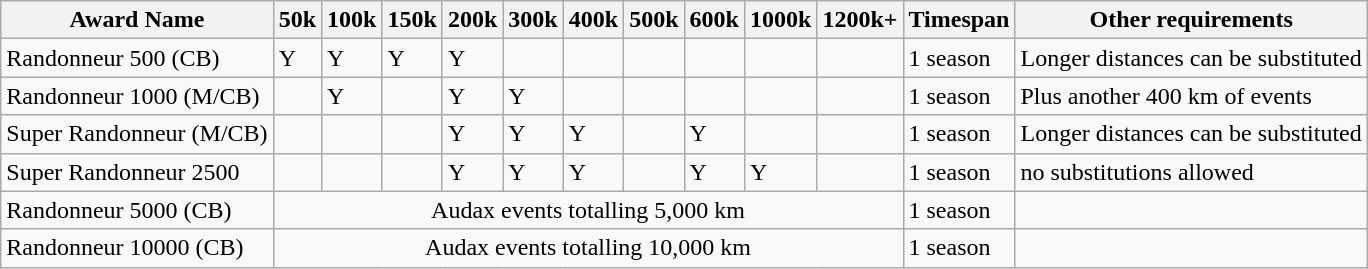<table class="wikitable">
<tr>
<th>Award Name</th>
<th>50k</th>
<th>100k</th>
<th>150k</th>
<th>200k</th>
<th>300k</th>
<th>400k</th>
<th>500k</th>
<th>600k</th>
<th>1000k</th>
<th>1200k+</th>
<th>Timespan</th>
<th>Other requirements</th>
</tr>
<tr>
<td>Randonneur 500 (CB)</td>
<td>Y</td>
<td>Y</td>
<td>Y</td>
<td>Y</td>
<td></td>
<td></td>
<td></td>
<td></td>
<td></td>
<td></td>
<td>1 season</td>
<td>Longer distances can be substituted</td>
</tr>
<tr>
<td>Randonneur 1000 (M/CB)</td>
<td></td>
<td>Y</td>
<td></td>
<td>Y</td>
<td>Y</td>
<td></td>
<td></td>
<td></td>
<td></td>
<td></td>
<td>1 season</td>
<td>Plus another 400 km of events</td>
</tr>
<tr>
<td>Super Randonneur (M/CB)</td>
<td></td>
<td></td>
<td></td>
<td>Y</td>
<td>Y</td>
<td>Y</td>
<td></td>
<td>Y</td>
<td></td>
<td></td>
<td>1 season</td>
<td>Longer distances can be substituted</td>
</tr>
<tr>
<td>Super Randonneur 2500</td>
<td></td>
<td></td>
<td></td>
<td>Y</td>
<td>Y</td>
<td>Y</td>
<td></td>
<td>Y</td>
<td>Y</td>
<td></td>
<td>1 season</td>
<td>no substitutions allowed</td>
</tr>
<tr>
<td>Randonneur 5000 (CB)</td>
<td align="center" colspan="10">Audax events totalling 5,000 km</td>
<td>1 season</td>
<td></td>
</tr>
<tr>
<td>Randonneur 10000 (CB)</td>
<td align="center" colspan="10">Audax events totalling 10,000 km</td>
<td>1 season</td>
<td></td>
</tr>
</table>
